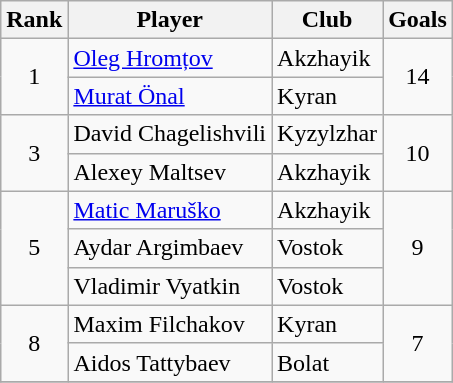<table class="wikitable" style="text-align:center;">
<tr>
<th>Rank</th>
<th>Player</th>
<th>Club</th>
<th>Goals</th>
</tr>
<tr>
<td rowspan="2">1</td>
<td align="left"> <a href='#'>Oleg Hromțov</a></td>
<td align="left">Akzhayik</td>
<td rowspan="2">14</td>
</tr>
<tr>
<td align="left"> <a href='#'>Murat Önal</a></td>
<td align="left">Kyran</td>
</tr>
<tr>
<td rowspan="2">3</td>
<td align="left"> David Chagelishvili</td>
<td align="left">Kyzylzhar</td>
<td rowspan="2">10</td>
</tr>
<tr>
<td align="left"> Alexey Maltsev</td>
<td align="left">Akzhayik</td>
</tr>
<tr>
<td rowspan="3">5</td>
<td align="left"> <a href='#'>Matic Maruško</a></td>
<td align="left">Akzhayik</td>
<td rowspan="3">9</td>
</tr>
<tr>
<td align="left"> Aydar Argimbaev</td>
<td align="left">Vostok</td>
</tr>
<tr>
<td align="left"> Vladimir Vyatkin</td>
<td align="left">Vostok</td>
</tr>
<tr>
<td rowspan="2">8</td>
<td align="left"> Maxim Filchakov</td>
<td align="left">Kyran</td>
<td rowspan="2">7</td>
</tr>
<tr>
<td align="left"> Aidos Tattybaev</td>
<td align="left">Bolat</td>
</tr>
<tr>
</tr>
</table>
